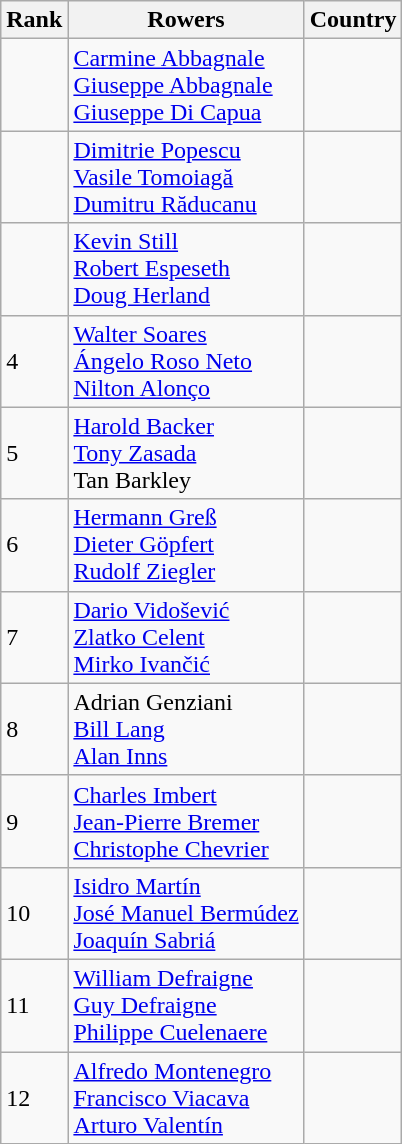<table class="wikitable sortable">
<tr>
<th>Rank</th>
<th>Rowers</th>
<th>Country</th>
</tr>
<tr>
<td></td>
<td><a href='#'>Carmine Abbagnale</a><br><a href='#'>Giuseppe Abbagnale</a><br><a href='#'>Giuseppe Di Capua</a></td>
<td></td>
</tr>
<tr>
<td></td>
<td><a href='#'>Dimitrie Popescu</a><br><a href='#'>Vasile Tomoiagă</a><br><a href='#'>Dumitru Răducanu</a></td>
<td></td>
</tr>
<tr>
<td></td>
<td><a href='#'>Kevin Still</a><br><a href='#'>Robert Espeseth</a><br><a href='#'>Doug Herland</a></td>
<td></td>
</tr>
<tr>
<td>4</td>
<td><a href='#'>Walter Soares</a><br><a href='#'>Ángelo Roso Neto</a><br><a href='#'>Nilton Alonço</a></td>
<td></td>
</tr>
<tr>
<td>5</td>
<td><a href='#'>Harold Backer</a><br><a href='#'>Tony Zasada</a><br>Tan Barkley</td>
<td></td>
</tr>
<tr>
<td>6</td>
<td><a href='#'>Hermann Greß</a><br><a href='#'>Dieter Göpfert</a><br><a href='#'>Rudolf Ziegler</a></td>
<td></td>
</tr>
<tr>
<td>7</td>
<td><a href='#'>Dario Vidošević</a><br><a href='#'>Zlatko Celent</a><br><a href='#'>Mirko Ivančić</a></td>
<td></td>
</tr>
<tr>
<td>8</td>
<td>Adrian Genziani<br><a href='#'>Bill Lang</a><br><a href='#'>Alan Inns</a></td>
<td></td>
</tr>
<tr>
<td>9</td>
<td><a href='#'>Charles Imbert</a><br><a href='#'>Jean-Pierre Bremer</a><br><a href='#'>Christophe Chevrier</a></td>
<td></td>
</tr>
<tr>
<td>10</td>
<td><a href='#'>Isidro Martín</a><br><a href='#'>José Manuel Bermúdez</a><br><a href='#'>Joaquín Sabriá</a></td>
<td></td>
</tr>
<tr>
<td>11</td>
<td><a href='#'>William Defraigne</a><br><a href='#'>Guy Defraigne</a><br><a href='#'>Philippe Cuelenaere</a></td>
<td></td>
</tr>
<tr>
<td>12</td>
<td><a href='#'>Alfredo Montenegro</a><br><a href='#'>Francisco Viacava</a><br><a href='#'>Arturo Valentín</a></td>
<td></td>
</tr>
</table>
